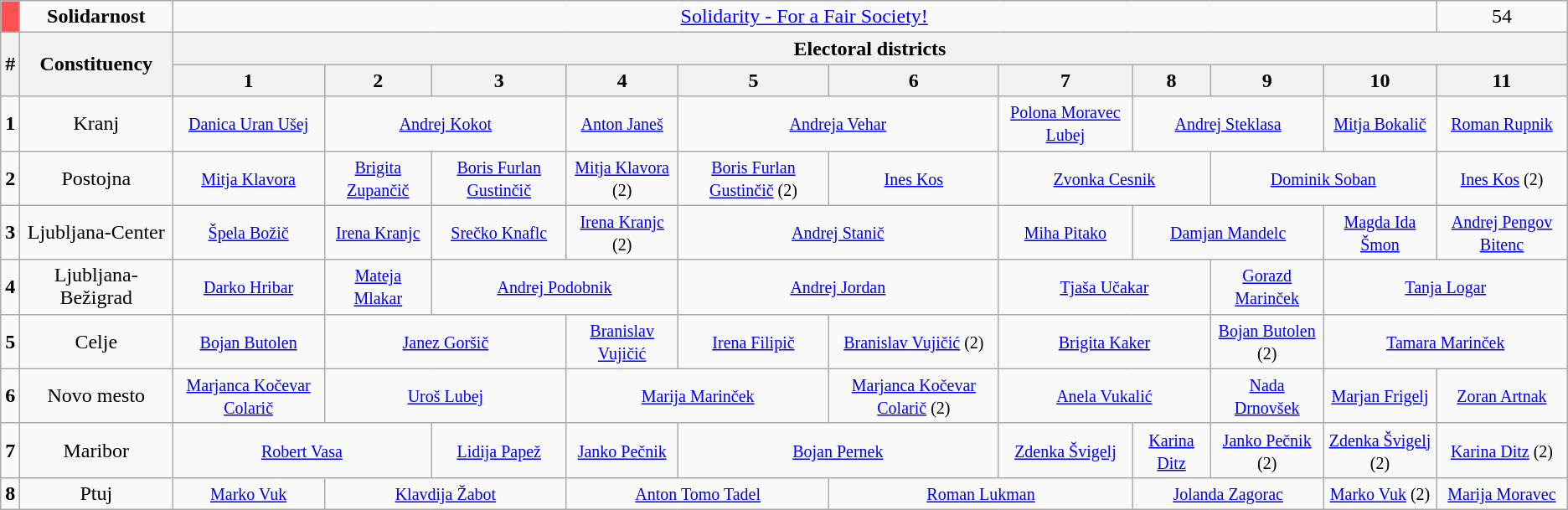<table class="wikitable" style="text-align: center;">
<tr>
<td style="background:#ff5151"></td>
<td><strong>Solidarnost</strong></td>
<td colspan="10"><a href='#'>Solidarity - For a Fair Society!</a><br></td>
<td>54<br></td>
</tr>
<tr>
<th rowspan="2">#</th>
<th rowspan="2">Constituency</th>
<th colspan="11">Electoral districts</th>
</tr>
<tr>
<th>1</th>
<th>2</th>
<th>3</th>
<th>4</th>
<th>5</th>
<th>6</th>
<th>7</th>
<th>8</th>
<th>9</th>
<th>10</th>
<th>11</th>
</tr>
<tr>
<td style="text-align:center;"><strong>1</strong></td>
<td>Kranj</td>
<td><a href='#'><small>Danica Uran Ušej</small></a></td>
<td colspan="2"><a href='#'><small>Andrej Kokot</small></a></td>
<td><a href='#'><small>Anton Janeš</small></a></td>
<td colspan="2"><a href='#'><small>Andreja Vehar</small></a></td>
<td><a href='#'><small>Polona Moravec Lubej</small></a></td>
<td colspan="2"><a href='#'><small>Andrej Steklasa</small></a></td>
<td><a href='#'><small>Mitja Bokalič</small></a></td>
<td><a href='#'><small>Roman Rupnik</small></a></td>
</tr>
<tr>
<td style="text-align:center;"><strong>2</strong></td>
<td>Postojna</td>
<td><a href='#'><small>Mitja Klavora</small></a></td>
<td><a href='#'><small>Brigita Zupančič</small></a></td>
<td><a href='#'><small>Boris Furlan Gustinčič</small></a></td>
<td><small><a href='#'>Mitja Klavora</a> (2)</small></td>
<td><small><a href='#'>Boris Furlan Gustinčič</a> (2)</small></td>
<td><a href='#'><small>Ines Kos</small></a></td>
<td colspan="2"><a href='#'><small>Zvonka Cesnik</small></a></td>
<td colspan="2"><a href='#'><small>Dominik Soban</small></a></td>
<td><small><a href='#'>Ines Kos</a> (2)</small></td>
</tr>
<tr>
<td style="text-align:center;"><strong>3</strong></td>
<td>Ljubljana-Center</td>
<td><a href='#'><small>Špela Božič</small></a></td>
<td><a href='#'><small>Irena Kranjc</small></a></td>
<td><a href='#'><small>Srečko Knaflc</small></a></td>
<td><small><a href='#'>Irena Kranjc</a> (2)</small></td>
<td colspan="2"><a href='#'><small>Andrej Stanič</small></a></td>
<td><a href='#'><small>Miha Pitako</small></a></td>
<td colspan="2"><a href='#'><small>Damjan Mandelc</small></a></td>
<td><a href='#'><small>Magda Ida Šmon</small></a></td>
<td><a href='#'><small>Andrej Pengov Bitenc</small></a></td>
</tr>
<tr>
<td style="text-align:center;"><strong>4</strong></td>
<td>Ljubljana-Bežigrad</td>
<td><a href='#'><small>Darko Hribar</small></a></td>
<td><a href='#'><small>Mateja Mlakar</small></a></td>
<td colspan="2"><a href='#'><small>Andrej Podobnik</small></a></td>
<td colspan="2"><a href='#'><small>Andrej Jordan</small></a></td>
<td colspan="2"><a href='#'><small>Tjaša Učakar</small></a></td>
<td><a href='#'><small>Gorazd Marinček</small></a></td>
<td colspan="2"><a href='#'><small>Tanja Logar</small></a></td>
</tr>
<tr>
<td style="text-align:center;"><strong>5</strong></td>
<td>Celje</td>
<td><a href='#'><small>Bojan Butolen</small></a></td>
<td colspan="2"><a href='#'><small>Janez Goršič</small></a></td>
<td><a href='#'><small>Branislav Vujičić</small></a></td>
<td><a href='#'><small>Irena Filipič</small></a></td>
<td><small><a href='#'>Branislav Vujičić</a> (2)</small></td>
<td colspan="2"><a href='#'><small>Brigita Kaker</small></a></td>
<td><small><a href='#'>Bojan Butolen</a> (2)</small></td>
<td colspan="2"><a href='#'><small>Tamara Marinček</small></a></td>
</tr>
<tr>
<td style="text-align:center;"><strong>6</strong></td>
<td>Novo mesto</td>
<td><a href='#'><small>Marjanca Kočevar Colarič</small></a></td>
<td colspan="2"><a href='#'><small>Uroš Lubej</small></a></td>
<td colspan="2"><a href='#'><small>Marija Marinček</small></a></td>
<td><small><a href='#'>Marjanca Kočevar Colarič</a> (2)</small></td>
<td colspan="2"><a href='#'><small>Anela Vukalić</small></a></td>
<td><a href='#'><small>Nada Drnovšek</small></a></td>
<td><a href='#'><small>Marjan Frigelj</small></a></td>
<td><a href='#'><small>Zoran Artnak</small></a></td>
</tr>
<tr>
<td style="text-align:center;"><strong>7</strong></td>
<td>Maribor</td>
<td colspan="2"><a href='#'><small>Robert Vasa</small></a></td>
<td><a href='#'><small>Lidija Papež</small></a></td>
<td><a href='#'><small>Janko Pečnik</small></a></td>
<td colspan="2"><a href='#'><small>Bojan Pernek</small></a></td>
<td><a href='#'><small>Zdenka Švigelj</small></a></td>
<td><a href='#'><small>Karina Ditz</small></a></td>
<td><small><a href='#'>Janko Pečnik</a> (2)</small></td>
<td><small><a href='#'>Zdenka Švigelj</a> (2)</small></td>
<td><small><a href='#'>Karina Ditz</a> (2)</small></td>
</tr>
<tr>
<td style="text-align:center;"><strong>8</strong></td>
<td>Ptuj</td>
<td><a href='#'><small>Marko Vuk</small></a></td>
<td colspan="2"><a href='#'><small>Klavdija Žabot</small></a></td>
<td colspan="2"><a href='#'><small>Anton Tomo Tadel</small></a></td>
<td colspan="2"><a href='#'><small>Roman Lukman</small></a></td>
<td colspan="2"><a href='#'><small>Jolanda Zagorac</small></a></td>
<td><small><a href='#'>Marko Vuk</a> (2)</small></td>
<td><a href='#'><small>Marija Moravec</small></a></td>
</tr>
</table>
